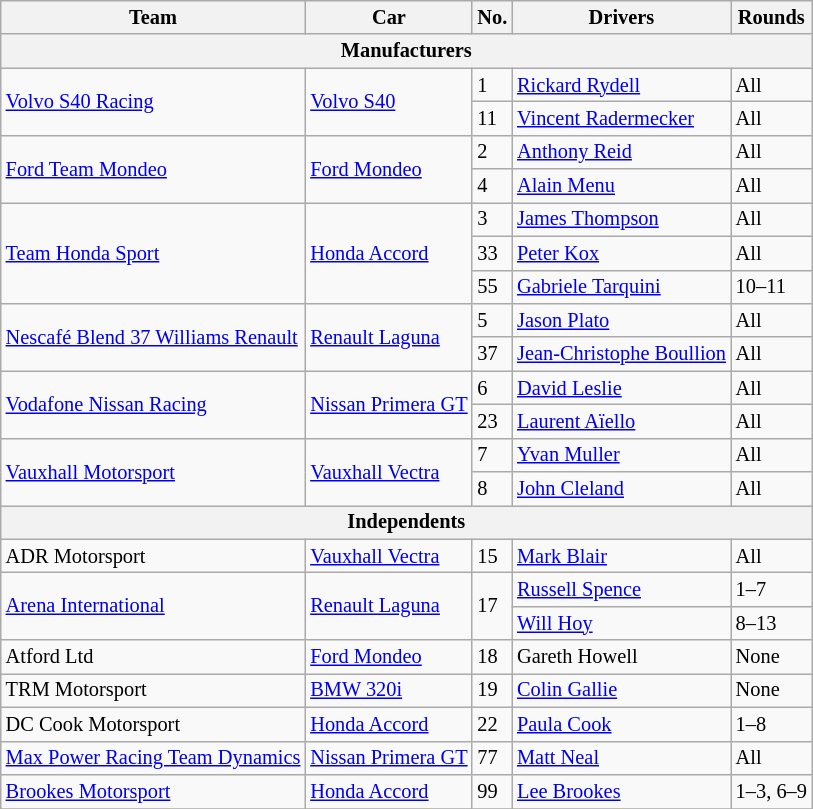<table class="wikitable sortable" style="font-size: 85%">
<tr>
<th>Team</th>
<th>Car</th>
<th>No.</th>
<th>Drivers</th>
<th>Rounds</th>
</tr>
<tr>
<th colspan=5>Manufacturers</th>
</tr>
<tr>
<td rowspan=2> <a href='#'>Volvo S40 Racing</a></td>
<td rowspan=2><a href='#'>Volvo S40</a></td>
<td>1</td>
<td> <a href='#'>Rickard Rydell</a></td>
<td>All</td>
</tr>
<tr>
<td>11</td>
<td> <a href='#'>Vincent Radermecker</a></td>
<td>All</td>
</tr>
<tr>
<td rowspan="2"> <a href='#'>Ford Team Mondeo</a></td>
<td rowspan="2"><a href='#'>Ford Mondeo</a></td>
<td>2</td>
<td> <a href='#'>Anthony Reid</a></td>
<td>All</td>
</tr>
<tr>
<td>4</td>
<td> <a href='#'>Alain Menu</a></td>
<td>All</td>
</tr>
<tr>
<td rowspan="3"> <a href='#'>Team Honda Sport</a></td>
<td rowspan="3"><a href='#'>Honda Accord</a></td>
<td>3</td>
<td> <a href='#'>James Thompson</a></td>
<td>All</td>
</tr>
<tr>
<td>33</td>
<td> <a href='#'>Peter Kox</a></td>
<td>All</td>
</tr>
<tr>
<td>55</td>
<td> <a href='#'>Gabriele Tarquini</a></td>
<td>10–11</td>
</tr>
<tr>
<td rowspan="2" nowrap> <a href='#'>Nescafé Blend 37 Williams Renault</a></td>
<td rowspan="2"><a href='#'>Renault Laguna</a></td>
<td>5</td>
<td> <a href='#'>Jason Plato</a></td>
<td>All</td>
</tr>
<tr>
<td>37</td>
<td nowrap> <a href='#'>Jean-Christophe Boullion</a></td>
<td>All</td>
</tr>
<tr>
<td rowspan=2> <a href='#'>Vodafone Nissan Racing</a></td>
<td rowspan=2 nowrap><a href='#'>Nissan Primera GT</a></td>
<td>6</td>
<td> <a href='#'>David Leslie</a></td>
<td>All</td>
</tr>
<tr>
<td>23</td>
<td> <a href='#'>Laurent Aïello</a></td>
<td>All</td>
</tr>
<tr>
<td rowspan="2"> <a href='#'>Vauxhall Motorsport</a></td>
<td rowspan="2"><a href='#'>Vauxhall Vectra</a></td>
<td>7</td>
<td> <a href='#'>Yvan Muller</a></td>
<td>All</td>
</tr>
<tr>
<td>8</td>
<td> <a href='#'>John Cleland</a></td>
<td>All</td>
</tr>
<tr>
<th colspan=5>Independents</th>
</tr>
<tr>
<td> ADR Motorsport</td>
<td><a href='#'>Vauxhall Vectra</a></td>
<td>15</td>
<td> <a href='#'>Mark Blair</a></td>
<td>All</td>
</tr>
<tr>
<td rowspan=2> <a href='#'>Arena International</a></td>
<td rowspan=2><a href='#'>Renault Laguna</a></td>
<td rowspan=2>17</td>
<td> <a href='#'>Russell Spence</a></td>
<td>1–7</td>
</tr>
<tr>
<td> <a href='#'>Will Hoy</a></td>
<td>8–13</td>
</tr>
<tr>
<td>Atford Ltd</td>
<td><a href='#'>Ford Mondeo</a></td>
<td>18</td>
<td> Gareth Howell</td>
<td>None</td>
</tr>
<tr>
<td>TRM Motorsport</td>
<td><a href='#'>BMW 320i</a></td>
<td>19</td>
<td> <a href='#'>Colin Gallie</a></td>
<td>None</td>
</tr>
<tr>
<td> DC Cook Motorsport</td>
<td><a href='#'>Honda Accord</a></td>
<td>22</td>
<td> <a href='#'>Paula Cook</a></td>
<td>1–8</td>
</tr>
<tr>
<td nowrap> <a href='#'>Max Power Racing Team Dynamics</a></td>
<td><a href='#'>Nissan Primera GT</a></td>
<td>77</td>
<td> <a href='#'>Matt Neal</a></td>
<td>All</td>
</tr>
<tr>
<td> <a href='#'>Brookes Motorsport</a></td>
<td><a href='#'>Honda Accord</a></td>
<td>99</td>
<td> <a href='#'>Lee Brookes</a></td>
<td>1–3, 6–9</td>
</tr>
<tr>
</tr>
</table>
